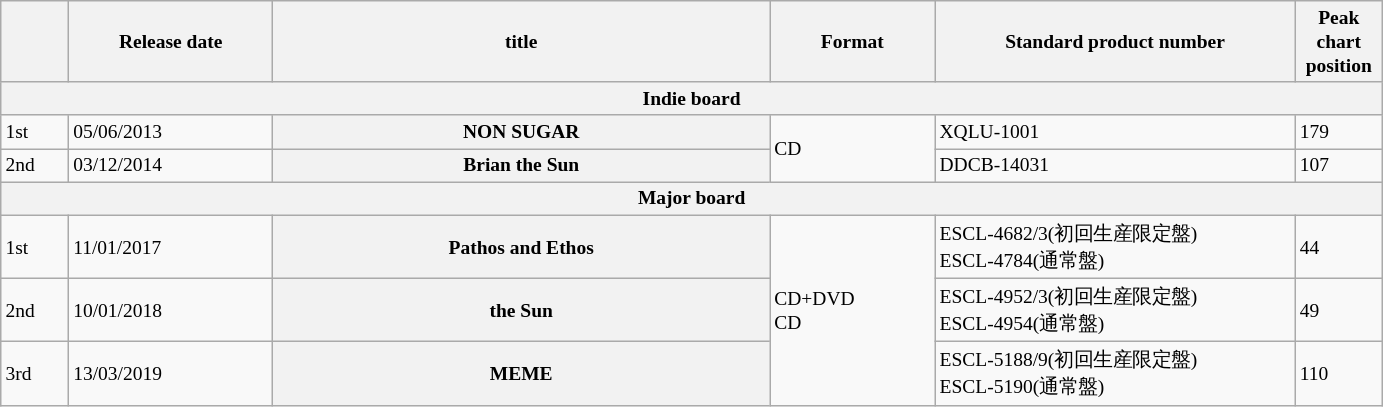<table class="wikitable" style=font-size:small>
<tr>
<th style="width:3em"> </th>
<th style="width:10em">Release date</th>
<th style="width:25em">title</th>
<th style="width:8em">Format</th>
<th style="width:18em">Standard product number</th>
<th style="width:4em">Peak chart position</th>
</tr>
<tr>
<th colspan="7">Indie board</th>
</tr>
<tr>
<td>1st</td>
<td>05/06/2013</td>
<th>NON SUGAR</th>
<td rowspan="2">CD</td>
<td>XQLU-1001</td>
<td>179</td>
</tr>
<tr>
<td>2nd</td>
<td>03/12/2014</td>
<th>Brian the Sun</th>
<td>DDCB-14031</td>
<td>107</td>
</tr>
<tr>
<th colspan="7">Major board</th>
</tr>
<tr>
<td>1st</td>
<td>11/01/2017</td>
<th>Pathos and Ethos</th>
<td rowspan="3">CD+DVD<br>CD</td>
<td>ESCL-4682/3(初回生産限定盤)<br>ESCL-4784(通常盤)</td>
<td>44</td>
</tr>
<tr>
<td>2nd</td>
<td>10/01/2018</td>
<th>the Sun</th>
<td>ESCL-4952/3(初回生産限定盤)<br>ESCL-4954(通常盤)</td>
<td>49</td>
</tr>
<tr>
<td>3rd</td>
<td>13/03/2019</td>
<th>MEME</th>
<td>ESCL-5188/9(初回生産限定盤)<br>ESCL-5190(通常盤)</td>
<td>110</td>
</tr>
</table>
